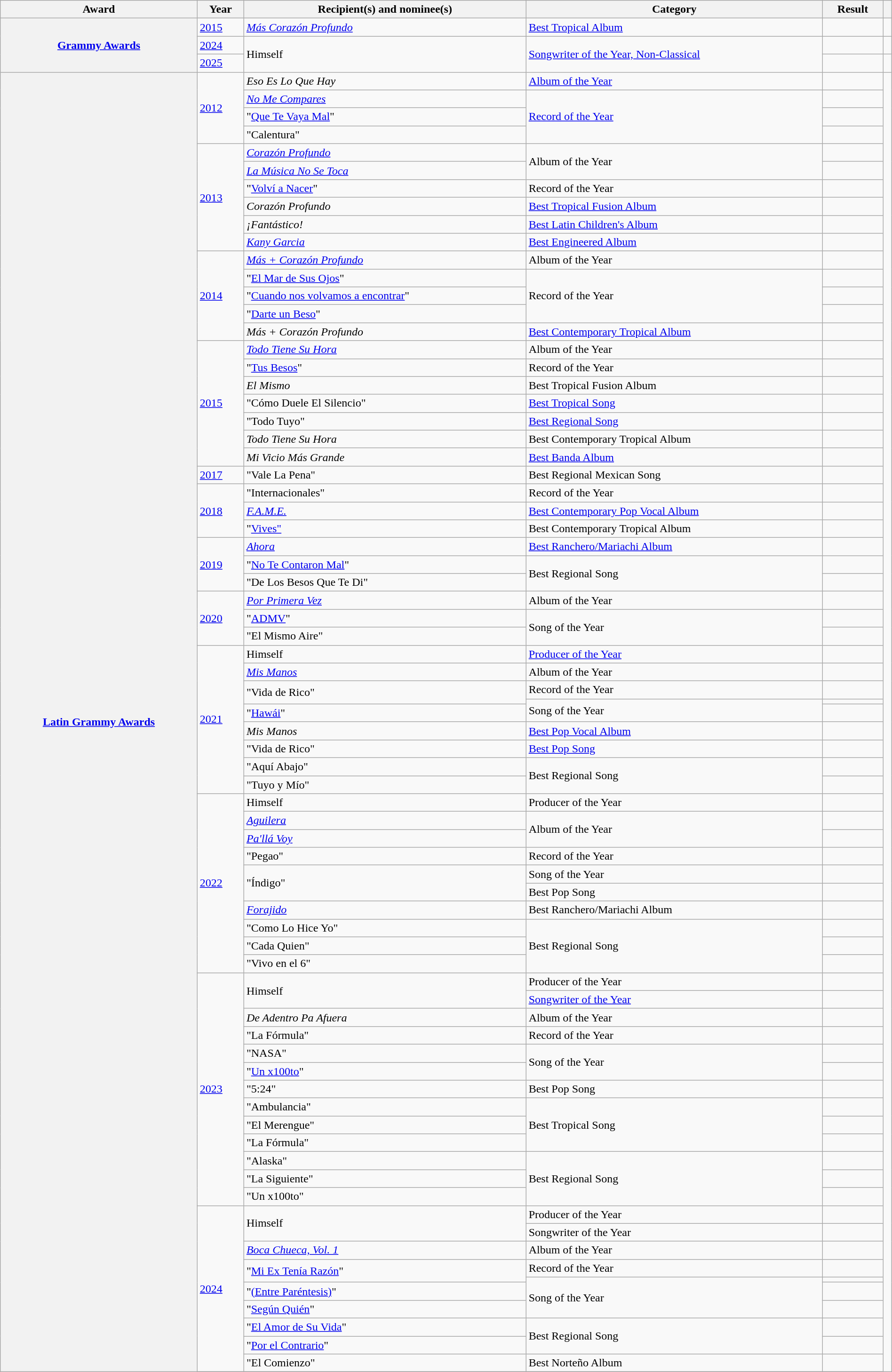<table class="wikitable sortable plainrowheaders" style="width: 100%;">
<tr>
<th scope="col">Award</th>
<th scope="col">Year</th>
<th scope="col">Recipient(s) and nominee(s)</th>
<th scope="col">Category</th>
<th scope="col">Result</th>
<th scope="col" class="unsortable"></th>
</tr>
<tr>
<th scope="row" rowspan="3"><a href='#'>Grammy Awards</a></th>
<td><a href='#'>2015</a></td>
<td><em><a href='#'>Más Corazón Profundo</a></em></td>
<td rowspan="1"><a href='#'>Best Tropical Album</a></td>
<td></td>
<td style="text-align:center;"></td>
</tr>
<tr>
<td><a href='#'>2024</a></td>
<td rowspan="2">Himself</td>
<td rowspan="2"><a href='#'>Songwriter of the Year, Non-Classical</a></td>
<td></td>
<td style="text-align:center;"></td>
</tr>
<tr>
<td><a href='#'>2025</a></td>
<td></td>
<td style="text-align:center;"></td>
</tr>
<tr>
<th rowspan="76" scope="row"><a href='#'>Latin Grammy Awards</a></th>
<td rowspan="4"><a href='#'>2012</a></td>
<td><em>Eso Es Lo Que Hay</em></td>
<td rowspan="1"><a href='#'>Album of the Year</a></td>
<td></td>
<td rowspan="76"></td>
</tr>
<tr>
<td><em><a href='#'>No Me Compares</a></em></td>
<td rowspan="3"><a href='#'>Record of the Year</a></td>
<td></td>
</tr>
<tr>
<td>"<a href='#'>Que Te Vaya Mal</a>"</td>
<td></td>
</tr>
<tr>
<td>"Calentura"</td>
<td></td>
</tr>
<tr>
<td rowspan="6"><a href='#'>2013</a></td>
<td><em><a href='#'>Corazón Profundo</a></em></td>
<td rowspan="2">Album of the Year</td>
<td></td>
</tr>
<tr>
<td><em><a href='#'>La Música No Se Toca</a></em></td>
<td></td>
</tr>
<tr>
<td>"<a href='#'>Volví a Nacer</a>"</td>
<td rowspan="1">Record of the Year</td>
<td></td>
</tr>
<tr>
<td><em>Corazón Profundo</em></td>
<td rowspan="1"><a href='#'>Best Tropical Fusion Album</a></td>
<td></td>
</tr>
<tr>
<td><em>¡Fantástico!</em></td>
<td rowspan="1"><a href='#'>Best Latin Children's Album</a></td>
<td></td>
</tr>
<tr>
<td><em><a href='#'>Kany Garcia</a></em></td>
<td rowspan="1"><a href='#'>Best Engineered Album</a></td>
<td></td>
</tr>
<tr>
<td rowspan="5"><a href='#'>2014</a></td>
<td><em><a href='#'>Más + Corazón Profundo</a></em></td>
<td rowspan="1">Album of the Year</td>
<td></td>
</tr>
<tr>
<td>"<a href='#'>El Mar de Sus Ojos</a>"</td>
<td rowspan="3">Record of the Year</td>
<td></td>
</tr>
<tr>
<td>"<a href='#'>Cuando nos volvamos a encontrar</a>"</td>
<td></td>
</tr>
<tr>
<td>"<a href='#'>Darte un Beso</a>"</td>
<td></td>
</tr>
<tr>
<td><em>Más + Corazón Profundo</em></td>
<td rowspan="1"><a href='#'>Best Contemporary Tropical Album</a></td>
<td></td>
</tr>
<tr>
<td rowspan="7"><a href='#'>2015</a></td>
<td><em><a href='#'>Todo Tiene Su Hora</a></em></td>
<td rowspan="1">Album of the Year</td>
<td></td>
</tr>
<tr>
<td>"<a href='#'>Tus Besos</a>"</td>
<td rowspan="1">Record of the Year</td>
<td></td>
</tr>
<tr>
<td><em>El Mismo</em></td>
<td rowspan="1">Best Tropical Fusion Album</td>
<td></td>
</tr>
<tr>
<td>"Cómo Duele El Silencio"</td>
<td rowspan="1"><a href='#'>Best Tropical Song</a></td>
<td></td>
</tr>
<tr>
<td>"Todo Tuyo"</td>
<td rowspan="1"><a href='#'>Best Regional Song</a></td>
<td></td>
</tr>
<tr>
<td><em>Todo Tiene Su Hora</em></td>
<td rowspan="1">Best Contemporary Tropical Album</td>
<td></td>
</tr>
<tr>
<td><em>Mi Vicio Más Grande</em></td>
<td rowspan="1"><a href='#'>Best Banda Album</a></td>
<td></td>
</tr>
<tr>
<td rowspan="1"><a href='#'>2017</a></td>
<td>"Vale La Pena"</td>
<td rowspan="1">Best Regional Mexican Song</td>
<td></td>
</tr>
<tr>
<td rowspan="3"><a href='#'>2018</a></td>
<td>"Internacionales"</td>
<td rospawn="1">Record of the Year</td>
<td></td>
</tr>
<tr>
<td><em><a href='#'>F.A.M.E.</a></em></td>
<td rowspan="1"><a href='#'>Best Contemporary Pop Vocal Album</a></td>
<td></td>
</tr>
<tr>
<td>"<a href='#'>Vives"</a></td>
<td>Best Contemporary Tropical Album</td>
<td></td>
</tr>
<tr>
<td rowspan="3"><a href='#'>2019</a></td>
<td><em><a href='#'>Ahora</a></em></td>
<td rospawn="1"><a href='#'>Best Ranchero/Mariachi Album</a></td>
<td></td>
</tr>
<tr>
<td>"<a href='#'>No Te Contaron Mal</a>"</td>
<td rowspan="2">Best Regional Song</td>
<td></td>
</tr>
<tr>
<td>"De Los Besos Que Te Di"</td>
<td></td>
</tr>
<tr>
<td rowspan="3"><a href='#'>2020</a></td>
<td><em><a href='#'>Por Primera Vez</a></em></td>
<td rospawn="1">Album of the Year</td>
<td></td>
</tr>
<tr>
<td>"<a href='#'>ADMV</a>"</td>
<td rowspan="2">Song of the Year</td>
<td></td>
</tr>
<tr>
<td>"El Mismo Aire"</td>
<td></td>
</tr>
<tr>
<td rowspan="9"><a href='#'>2021</a></td>
<td>Himself</td>
<td rospawn="1"><a href='#'>Producer of the Year</a></td>
<td></td>
</tr>
<tr>
<td><em><a href='#'>Mis Manos</a></em></td>
<td rospawn="1">Album of the Year</td>
<td></td>
</tr>
<tr>
<td rowspan="2">"Vida de Rico"</td>
<td rowspan="1">Record of the Year</td>
<td></td>
</tr>
<tr>
<td rowspan="2">Song of the Year</td>
<td></td>
</tr>
<tr>
<td>"<a href='#'>Hawái</a>"</td>
<td></td>
</tr>
<tr>
<td><em>Mis Manos</em></td>
<td rowspan="1"><a href='#'>Best Pop Vocal Album</a></td>
<td></td>
</tr>
<tr>
<td>"Vida de Rico"</td>
<td rowspan="1"><a href='#'>Best Pop Song</a></td>
<td></td>
</tr>
<tr>
<td>"Aquí Abajo"</td>
<td rowspan="2">Best Regional Song</td>
<td></td>
</tr>
<tr>
<td>"Tuyo y Mío"</td>
<td></td>
</tr>
<tr>
<td rowspan="10"><a href='#'>2022</a></td>
<td>Himself</td>
<td rowspan="1">Producer of the Year</td>
<td></td>
</tr>
<tr>
<td><em><a href='#'>Aguilera</a></em></td>
<td rowspan="2">Album of the Year</td>
<td></td>
</tr>
<tr>
<td><em><a href='#'>Pa'llá Voy</a></em></td>
<td></td>
</tr>
<tr>
<td>"Pegao"</td>
<td rowspan="1">Record of the Year</td>
<td></td>
</tr>
<tr>
<td rowspan="2">"Índigo"</td>
<td rowspan="1">Song of the Year</td>
<td></td>
</tr>
<tr>
<td rowspan="1">Best Pop Song</td>
<td></td>
</tr>
<tr>
<td><em><a href='#'>Forajido</a></em></td>
<td rospawn="1">Best Ranchero/Mariachi Album</td>
<td></td>
</tr>
<tr>
<td>"Como Lo Hice Yo"</td>
<td rowspan="3">Best Regional Song</td>
<td></td>
</tr>
<tr>
<td>"Cada Quien"</td>
<td></td>
</tr>
<tr>
<td>"Vivo en el 6"</td>
<td></td>
</tr>
<tr>
<td rowspan="13"><a href='#'>2023</a></td>
<td rowspan="2">Himself</td>
<td rowspan="1">Producer of the Year</td>
<td></td>
</tr>
<tr>
<td rowspan="1"><a href='#'>Songwriter of the Year</a></td>
<td></td>
</tr>
<tr>
<td><em>De Adentro Pa Afuera</em></td>
<td rowspan="1">Album of the Year</td>
<td></td>
</tr>
<tr>
<td>"La Fórmula"</td>
<td rowspan="1">Record of the Year</td>
<td></td>
</tr>
<tr>
<td>"NASA"</td>
<td rowspan="2">Song of the Year</td>
<td></td>
</tr>
<tr>
<td>"<a href='#'>Un x100to</a>"</td>
<td></td>
</tr>
<tr>
<td>"5:24"</td>
<td rowspan="1">Best Pop Song</td>
<td></td>
</tr>
<tr>
<td>"Ambulancia"</td>
<td rowspan="3">Best Tropical Song</td>
<td></td>
</tr>
<tr>
<td>"El Merengue"</td>
<td></td>
</tr>
<tr>
<td>"La Fórmula"</td>
<td></td>
</tr>
<tr>
<td>"Alaska"</td>
<td rowspan="3">Best Regional Song</td>
<td></td>
</tr>
<tr>
<td>"La Siguiente"</td>
<td></td>
</tr>
<tr>
<td>"Un x100to"</td>
<td></td>
</tr>
<tr>
<td rowspan="10"><a href='#'>2024</a></td>
<td rowspan="2">Himself</td>
<td>Producer of the Year</td>
<td></td>
</tr>
<tr>
<td>Songwriter of the Year</td>
<td></td>
</tr>
<tr>
<td><em><a href='#'>Boca Chueca, Vol. 1</a></em></td>
<td>Album of the Year</td>
<td></td>
</tr>
<tr>
<td rowspan="2">"<a href='#'>Mi Ex Tenía Razón</a>"</td>
<td>Record of the Year</td>
<td></td>
</tr>
<tr>
<td rowspan="3">Song of the Year</td>
<td></td>
</tr>
<tr>
<td>"<a href='#'>(Entre Paréntesis)</a>"</td>
<td></td>
</tr>
<tr>
<td>"<a href='#'>Según Quién</a>"</td>
<td></td>
</tr>
<tr>
<td>"<a href='#'>El Amor de Su Vida</a>"</td>
<td rowspan="2">Best Regional Song</td>
<td></td>
</tr>
<tr>
<td>"<a href='#'>Por el Contrario</a>"</td>
<td></td>
</tr>
<tr>
<td>"El Comienzo"</td>
<td>Best Norteño Album</td>
<td></td>
</tr>
<tr>
</tr>
</table>
